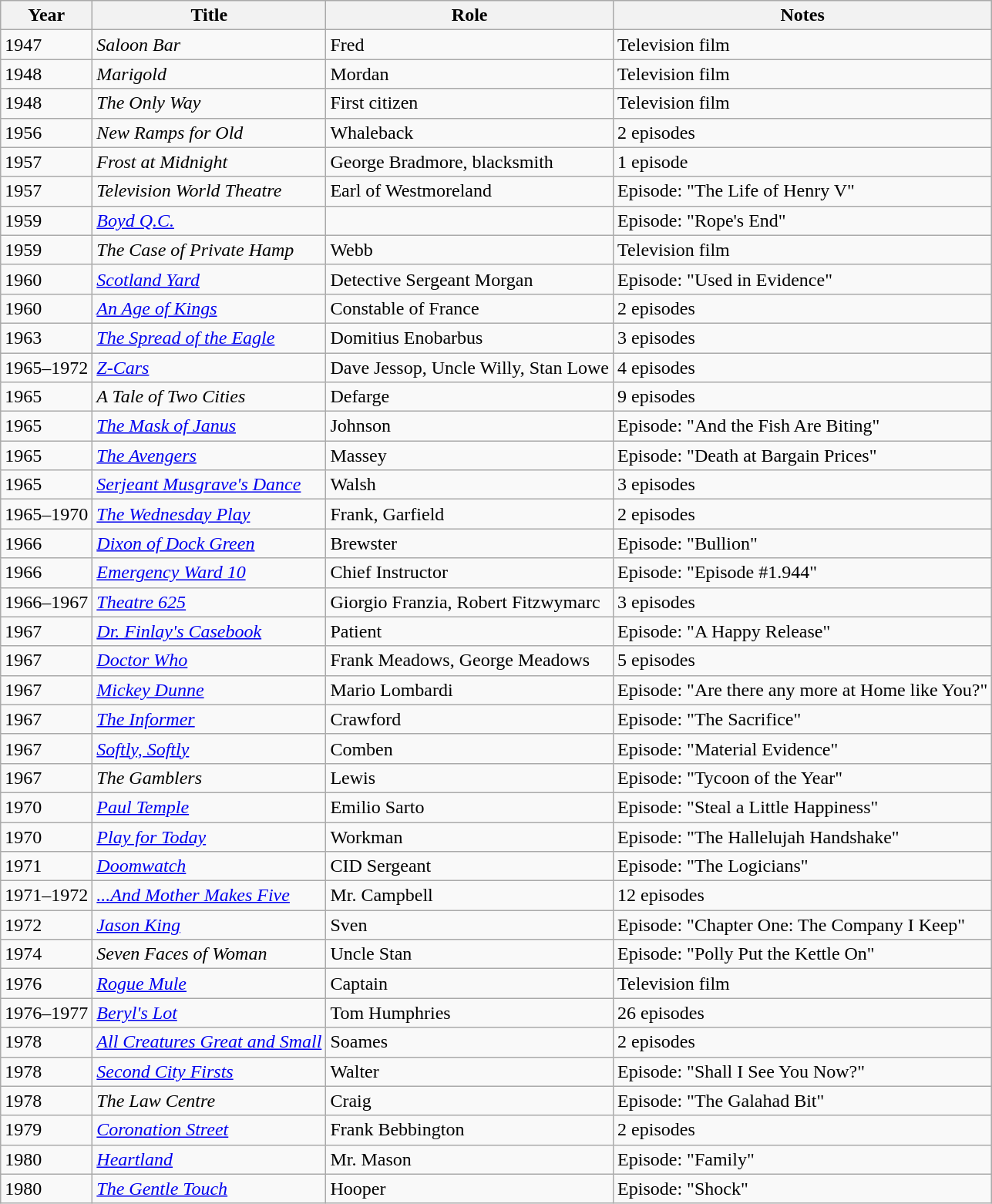<table class="wikitable sortable">
<tr>
<th>Year</th>
<th>Title</th>
<th>Role</th>
<th>Notes</th>
</tr>
<tr>
<td>1947</td>
<td><em>Saloon Bar</em></td>
<td>Fred</td>
<td>Television film</td>
</tr>
<tr>
<td>1948</td>
<td><em>Marigold</em></td>
<td>Mordan</td>
<td>Television film</td>
</tr>
<tr>
<td>1948</td>
<td><em>The Only Way</em></td>
<td>First citizen</td>
<td>Television film</td>
</tr>
<tr>
<td>1956</td>
<td><em>New Ramps for Old</em></td>
<td>Whaleback</td>
<td>2 episodes</td>
</tr>
<tr>
<td>1957</td>
<td><em>Frost at Midnight</em></td>
<td>George Bradmore, blacksmith</td>
<td>1 episode</td>
</tr>
<tr>
<td>1957</td>
<td><em>Television World Theatre</em></td>
<td>Earl of Westmoreland</td>
<td>Episode: "The Life of Henry V"</td>
</tr>
<tr>
<td>1959</td>
<td><em><a href='#'>Boyd Q.C.</a></em></td>
<td></td>
<td>Episode: "Rope's End"</td>
</tr>
<tr>
<td>1959</td>
<td><em>The Case of Private Hamp</em></td>
<td>Webb</td>
<td>Television film</td>
</tr>
<tr>
<td>1960</td>
<td><em><a href='#'>Scotland Yard</a></em></td>
<td>Detective Sergeant Morgan</td>
<td>Episode: "Used in Evidence"</td>
</tr>
<tr>
<td>1960</td>
<td><em><a href='#'>An Age of Kings</a></em></td>
<td>Constable of France</td>
<td>2 episodes</td>
</tr>
<tr>
<td>1963</td>
<td><em><a href='#'>The Spread of the Eagle</a></em></td>
<td>Domitius Enobarbus</td>
<td>3 episodes</td>
</tr>
<tr>
<td>1965–1972</td>
<td><em><a href='#'>Z-Cars</a></em></td>
<td>Dave Jessop, Uncle Willy, Stan Lowe</td>
<td>4 episodes</td>
</tr>
<tr>
<td>1965</td>
<td><em>A Tale of Two Cities</em></td>
<td>Defarge</td>
<td>9 episodes</td>
</tr>
<tr>
<td>1965</td>
<td><em><a href='#'>The Mask of Janus</a></em></td>
<td>Johnson</td>
<td>Episode: "And the Fish Are Biting"</td>
</tr>
<tr>
<td>1965</td>
<td><em><a href='#'>The Avengers</a></em></td>
<td>Massey</td>
<td>Episode: "Death at Bargain Prices"</td>
</tr>
<tr>
<td>1965</td>
<td><em><a href='#'>Serjeant Musgrave's Dance</a></em></td>
<td>Walsh</td>
<td>3 episodes</td>
</tr>
<tr>
<td>1965–1970</td>
<td><em><a href='#'>The Wednesday Play</a></em></td>
<td>Frank, Garfield</td>
<td>2 episodes</td>
</tr>
<tr>
<td>1966</td>
<td><em><a href='#'>Dixon of Dock Green</a></em></td>
<td>Brewster</td>
<td>Episode: "Bullion"</td>
</tr>
<tr>
<td>1966</td>
<td><em><a href='#'>Emergency Ward 10</a></em></td>
<td>Chief Instructor</td>
<td>Episode: "Episode #1.944"</td>
</tr>
<tr>
<td>1966–1967</td>
<td><em><a href='#'>Theatre 625</a></em></td>
<td>Giorgio Franzia, Robert Fitzwymarc</td>
<td>3 episodes</td>
</tr>
<tr>
<td>1967</td>
<td><em><a href='#'>Dr. Finlay's Casebook</a></em></td>
<td>Patient</td>
<td>Episode: "A Happy Release"</td>
</tr>
<tr>
<td>1967</td>
<td><em><a href='#'>Doctor Who</a></em></td>
<td>Frank Meadows, George Meadows</td>
<td>5 episodes</td>
</tr>
<tr>
<td>1967</td>
<td><em><a href='#'>Mickey Dunne</a></em></td>
<td>Mario Lombardi</td>
<td>Episode: "Are there any more at Home like You?"</td>
</tr>
<tr>
<td>1967</td>
<td><em><a href='#'>The Informer</a></em></td>
<td>Crawford</td>
<td>Episode: "The Sacrifice"</td>
</tr>
<tr>
<td>1967</td>
<td><em><a href='#'>Softly, Softly</a></em></td>
<td>Comben</td>
<td>Episode: "Material Evidence"</td>
</tr>
<tr>
<td>1967</td>
<td><em>The Gamblers</em></td>
<td>Lewis</td>
<td>Episode: "Tycoon of the Year"</td>
</tr>
<tr>
<td>1970</td>
<td><em><a href='#'>Paul Temple</a></em></td>
<td>Emilio Sarto</td>
<td>Episode: "Steal a Little Happiness"</td>
</tr>
<tr>
<td>1970</td>
<td><em><a href='#'>Play for Today</a></em></td>
<td>Workman</td>
<td>Episode: "The Hallelujah Handshake"</td>
</tr>
<tr>
<td>1971</td>
<td><em><a href='#'>Doomwatch</a></em></td>
<td>CID Sergeant</td>
<td>Episode: "The Logicians"</td>
</tr>
<tr>
<td>1971–1972</td>
<td><em><a href='#'>...And Mother Makes Five</a></em></td>
<td>Mr. Campbell</td>
<td>12 episodes</td>
</tr>
<tr>
<td>1972</td>
<td><em><a href='#'>Jason King</a></em></td>
<td>Sven</td>
<td>Episode: "Chapter One: The Company I Keep"</td>
</tr>
<tr>
<td>1974</td>
<td><em>Seven Faces of Woman</em></td>
<td>Uncle Stan</td>
<td>Episode: "Polly Put the Kettle On"</td>
</tr>
<tr>
<td>1976</td>
<td><em><a href='#'>Rogue Mule</a></em></td>
<td>Captain</td>
<td>Television film</td>
</tr>
<tr>
<td>1976–1977</td>
<td><em><a href='#'>Beryl's Lot</a></em></td>
<td>Tom Humphries</td>
<td>26 episodes</td>
</tr>
<tr>
<td>1978</td>
<td><em><a href='#'>All Creatures Great and Small</a></em></td>
<td>Soames</td>
<td>2 episodes</td>
</tr>
<tr>
<td>1978</td>
<td><em><a href='#'>Second City Firsts</a></em></td>
<td>Walter</td>
<td>Episode: "Shall I See You Now?"</td>
</tr>
<tr>
<td>1978</td>
<td><em>The Law Centre</em></td>
<td>Craig</td>
<td>Episode: "The Galahad Bit"</td>
</tr>
<tr>
<td>1979</td>
<td><em><a href='#'>Coronation Street</a></em></td>
<td>Frank Bebbington</td>
<td>2 episodes</td>
</tr>
<tr>
<td>1980</td>
<td><em><a href='#'>Heartland</a></em></td>
<td>Mr. Mason</td>
<td>Episode: "Family"</td>
</tr>
<tr>
<td>1980</td>
<td><em><a href='#'>The Gentle Touch</a></em></td>
<td>Hooper</td>
<td>Episode: "Shock"</td>
</tr>
</table>
